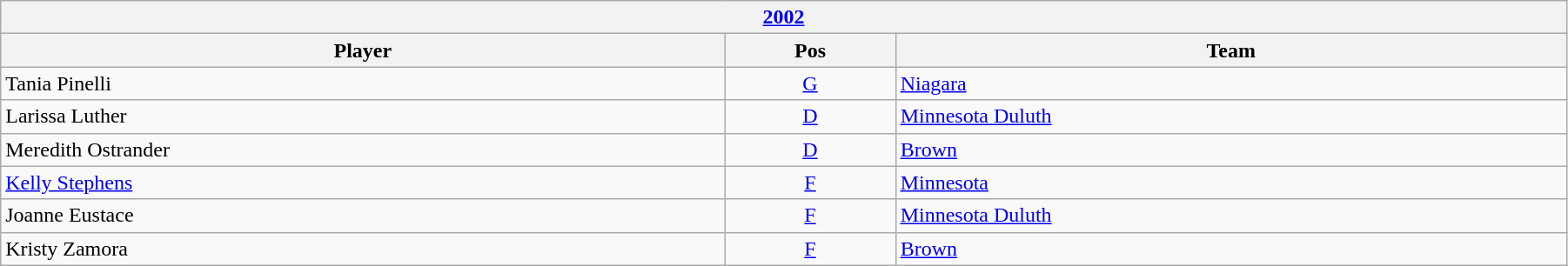<table class="wikitable" width=95%>
<tr>
<th colspan=3><a href='#'>2002</a></th>
</tr>
<tr>
<th>Player</th>
<th>Pos</th>
<th>Team</th>
</tr>
<tr>
<td>Tania Pinelli</td>
<td style="text-align:center;"><a href='#'>G</a></td>
<td><a href='#'>Niagara</a></td>
</tr>
<tr>
<td>Larissa Luther</td>
<td style="text-align:center;"><a href='#'>D</a></td>
<td><a href='#'>Minnesota Duluth</a></td>
</tr>
<tr>
<td>Meredith Ostrander</td>
<td style="text-align:center;"><a href='#'>D</a></td>
<td><a href='#'>Brown</a></td>
</tr>
<tr>
<td><a href='#'>Kelly Stephens</a></td>
<td style="text-align:center;"><a href='#'>F</a></td>
<td><a href='#'>Minnesota</a></td>
</tr>
<tr>
<td>Joanne Eustace</td>
<td style="text-align:center;"><a href='#'>F</a></td>
<td><a href='#'>Minnesota Duluth</a></td>
</tr>
<tr>
<td>Kristy Zamora</td>
<td style="text-align:center;"><a href='#'>F</a></td>
<td><a href='#'>Brown</a></td>
</tr>
</table>
